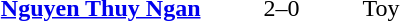<table>
<tr>
<th width=400></th>
<th width=100></th>
<th width=400></th>
</tr>
<tr>
<td align=right><strong><a href='#'>Nguyen Thuy Ngan</a> </strong></td>
<td align=center>2–0</td>
<td> Toy</td>
</tr>
</table>
